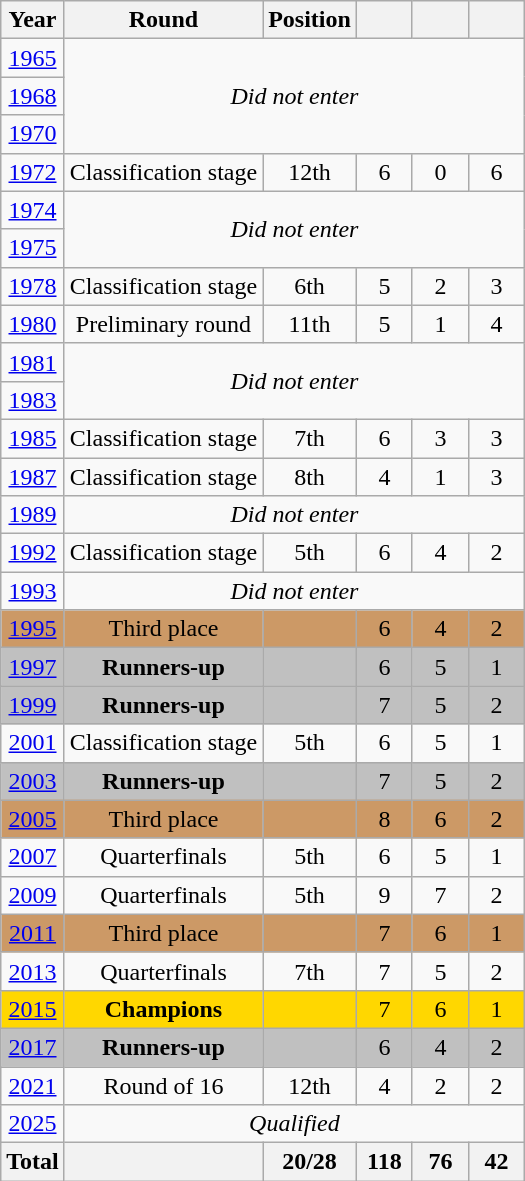<table class="wikitable" style="text-align:center;">
<tr>
<th>Year</th>
<th>Round</th>
<th>Position</th>
<th width="30"></th>
<th width="30"></th>
<th width="30"></th>
</tr>
<tr>
<td> <a href='#'>1965</a></td>
<td colspan="5" rowspan="3"><em>Did not enter</em></td>
</tr>
<tr>
<td> <a href='#'>1968</a></td>
</tr>
<tr>
<td> <a href='#'>1970</a></td>
</tr>
<tr>
<td> <a href='#'>1972</a></td>
<td>Classification stage</td>
<td>12th</td>
<td>6</td>
<td>0</td>
<td>6</td>
</tr>
<tr>
<td> <a href='#'>1974</a></td>
<td colspan="5" rowspan="2"><em>Did not enter</em></td>
</tr>
<tr>
<td> <a href='#'>1975</a></td>
</tr>
<tr>
<td> <a href='#'>1978</a></td>
<td>Classification stage</td>
<td>6th</td>
<td>5</td>
<td>2</td>
<td>3</td>
</tr>
<tr>
<td> <a href='#'>1980</a></td>
<td>Preliminary round</td>
<td>11th</td>
<td>5</td>
<td>1</td>
<td>4</td>
</tr>
<tr>
<td> <a href='#'>1981</a></td>
<td colspan="5" rowspan="2"><em>Did not enter</em></td>
</tr>
<tr>
<td> <a href='#'>1983</a></td>
</tr>
<tr>
<td> <a href='#'>1985</a></td>
<td>Classification stage</td>
<td>7th</td>
<td>6</td>
<td>3</td>
<td>3</td>
</tr>
<tr>
<td> <a href='#'>1987</a></td>
<td>Classification stage</td>
<td>8th</td>
<td>4</td>
<td>1</td>
<td>3</td>
</tr>
<tr>
<td> <a href='#'>1989</a></td>
<td colspan="5"><em>Did not enter</em></td>
</tr>
<tr>
<td> <a href='#'>1992</a></td>
<td>Classification stage</td>
<td>5th</td>
<td>6</td>
<td>4</td>
<td>2</td>
</tr>
<tr>
<td> <a href='#'>1993</a></td>
<td colspan="5"><em>Did not enter</em></td>
</tr>
<tr style="background:#cc9966">
<td> <a href='#'>1995</a></td>
<td>Third place</td>
<td></td>
<td>6</td>
<td>4</td>
<td>2</td>
</tr>
<tr style="background:silver">
<td> <a href='#'>1997</a></td>
<td><strong>Runners-up</strong></td>
<td></td>
<td>6</td>
<td>5</td>
<td>1</td>
</tr>
<tr bgcolor="silver">
<td> <a href='#'>1999</a></td>
<td><strong>Runners-up</strong></td>
<td></td>
<td>7</td>
<td>5</td>
<td>2</td>
</tr>
<tr>
<td> <a href='#'>2001</a></td>
<td>Classification stage</td>
<td>5th</td>
<td>6</td>
<td>5</td>
<td>1</td>
</tr>
<tr bgcolor="silver">
<td> <a href='#'>2003</a></td>
<td><strong>Runners-up</strong></td>
<td></td>
<td>7</td>
<td>5</td>
<td>2</td>
</tr>
<tr style="background:#cc9966">
<td> <a href='#'>2005</a></td>
<td>Third place</td>
<td></td>
<td>8</td>
<td>6</td>
<td>2</td>
</tr>
<tr>
<td> <a href='#'>2007</a></td>
<td>Quarterfinals</td>
<td>5th</td>
<td>6</td>
<td>5</td>
<td>1</td>
</tr>
<tr>
<td> <a href='#'>2009</a></td>
<td>Quarterfinals</td>
<td>5th</td>
<td>9</td>
<td>7</td>
<td>2</td>
</tr>
<tr style="background:#cc9966">
<td> <a href='#'>2011</a></td>
<td>Third place</td>
<td></td>
<td>7</td>
<td>6</td>
<td>1</td>
</tr>
<tr>
<td> <a href='#'>2013</a></td>
<td>Quarterfinals</td>
<td>7th</td>
<td>7</td>
<td>5</td>
<td>2</td>
</tr>
<tr bgcolor="gold">
<td> <a href='#'>2015</a></td>
<td><strong>Champions</strong></td>
<td></td>
<td>7</td>
<td>6</td>
<td>1</td>
</tr>
<tr bgcolor="silver">
<td>  <a href='#'>2017</a></td>
<td><strong>Runners-up</strong></td>
<td></td>
<td>6</td>
<td>4</td>
<td>2</td>
</tr>
<tr>
<td> <a href='#'>2021</a></td>
<td>Round of 16</td>
<td>12th</td>
<td>4</td>
<td>2</td>
<td>2</td>
</tr>
<tr>
<td> <a href='#'>2025</a></td>
<td colspan="5"><em>Qualified</em></td>
</tr>
<tr>
<th>Total</th>
<th></th>
<th>20/28</th>
<th>118</th>
<th>76</th>
<th>42</th>
</tr>
</table>
